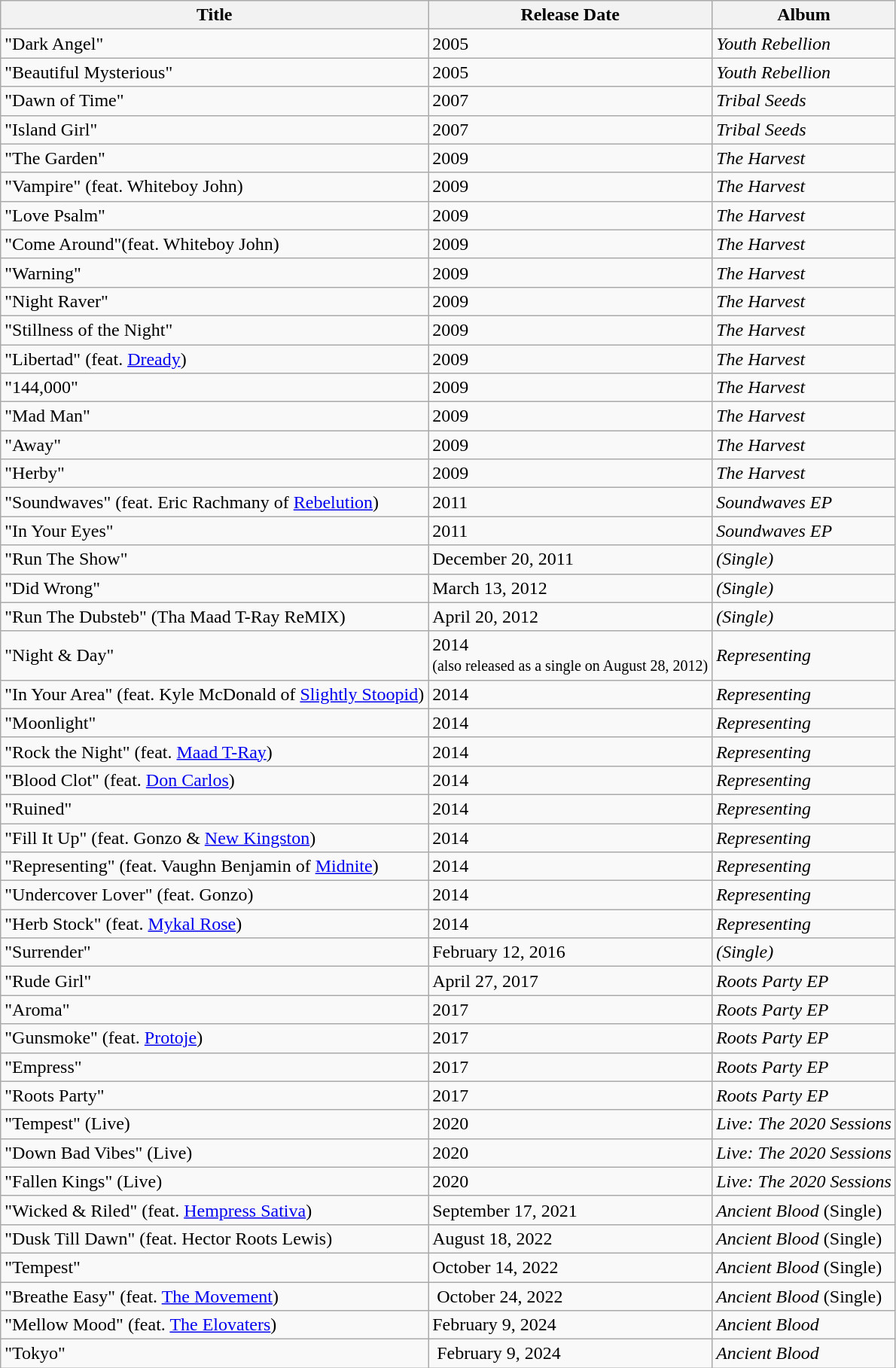<table class="wikitable">
<tr>
<th>Title</th>
<th>Release Date</th>
<th>Album</th>
</tr>
<tr>
<td>"Dark Angel"</td>
<td>2005</td>
<td><em>Youth Rebellion</em></td>
</tr>
<tr>
<td>"Beautiful Mysterious"</td>
<td>2005</td>
<td><em>Youth Rebellion</em></td>
</tr>
<tr>
<td>"Dawn of Time"</td>
<td>2007</td>
<td><em>Tribal Seeds</em></td>
</tr>
<tr>
<td>"Island Girl"</td>
<td>2007</td>
<td><em>Tribal Seeds</em></td>
</tr>
<tr>
<td>"The Garden"</td>
<td>2009</td>
<td><em>The Harvest</em></td>
</tr>
<tr>
<td>"Vampire" (feat. Whiteboy John)</td>
<td>2009</td>
<td><em>The Harvest</em></td>
</tr>
<tr>
<td>"Love Psalm"</td>
<td>2009</td>
<td><em>The Harvest</em></td>
</tr>
<tr>
<td>"Come Around"(feat. Whiteboy John)</td>
<td>2009</td>
<td><em>The Harvest</em></td>
</tr>
<tr>
<td>"Warning"</td>
<td>2009</td>
<td><em>The Harvest</em></td>
</tr>
<tr>
<td>"Night Raver"</td>
<td>2009</td>
<td><em>The Harvest</em></td>
</tr>
<tr>
<td>"Stillness of the Night"</td>
<td>2009</td>
<td><em>The Harvest</em></td>
</tr>
<tr>
<td>"Libertad" (feat. <a href='#'>Dready</a>)</td>
<td>2009</td>
<td><em>The Harvest</em></td>
</tr>
<tr>
<td>"144,000"</td>
<td>2009</td>
<td><em>The Harvest</em></td>
</tr>
<tr>
<td>"Mad Man"</td>
<td>2009</td>
<td><em>The Harvest</em></td>
</tr>
<tr>
<td>"Away"</td>
<td>2009</td>
<td><em>The Harvest</em></td>
</tr>
<tr>
<td>"Herby"</td>
<td>2009</td>
<td><em>The Harvest</em></td>
</tr>
<tr>
<td>"Soundwaves" (feat. Eric Rachmany of <a href='#'>Rebelution</a>)</td>
<td>2011</td>
<td><em>Soundwaves EP</em></td>
</tr>
<tr>
<td>"In Your Eyes"</td>
<td>2011</td>
<td><em>Soundwaves EP</em></td>
</tr>
<tr>
<td>"Run The Show"</td>
<td>December 20, 2011</td>
<td><em>(Single)</em></td>
</tr>
<tr>
<td>"Did Wrong"</td>
<td>March 13, 2012</td>
<td><em>(Single)</em></td>
</tr>
<tr>
<td>"Run The Dubsteb" (Tha Maad T-Ray ReMIX)</td>
<td>April 20, 2012</td>
<td><em>(Single)</em></td>
</tr>
<tr>
<td>"Night & Day"</td>
<td>2014<br> <small>(also released as a single on August 28, 2012)</small></td>
<td><em>Representing</em></td>
</tr>
<tr>
<td>"In Your Area" (feat. Kyle McDonald of <a href='#'>Slightly Stoopid</a>)</td>
<td>2014</td>
<td><em>Representing</em></td>
</tr>
<tr>
<td>"Moonlight"</td>
<td>2014</td>
<td><em>Representing</em></td>
</tr>
<tr>
<td>"Rock the Night" (feat. <a href='#'>Maad T-Ray</a>)</td>
<td>2014</td>
<td><em>Representing</em></td>
</tr>
<tr>
<td>"Blood Clot" (feat. <a href='#'>Don Carlos</a>)</td>
<td>2014</td>
<td><em>Representing</em></td>
</tr>
<tr>
<td>"Ruined"</td>
<td>2014</td>
<td><em>Representing</em></td>
</tr>
<tr>
<td>"Fill It Up" (feat. Gonzo & <a href='#'>New Kingston</a>)</td>
<td>2014</td>
<td><em>Representing</em></td>
</tr>
<tr>
<td>"Representing" (feat. Vaughn Benjamin of <a href='#'>Midnite</a>)</td>
<td>2014</td>
<td><em>Representing</em></td>
</tr>
<tr>
<td>"Undercover Lover" (feat. Gonzo)</td>
<td>2014</td>
<td><em>Representing</em></td>
</tr>
<tr>
<td>"Herb Stock" (feat. <a href='#'>Mykal Rose</a>)</td>
<td>2014</td>
<td><em>Representing</em></td>
</tr>
<tr>
<td>"Surrender"</td>
<td>February 12, 2016</td>
<td><em>(Single)</em></td>
</tr>
<tr>
<td>"Rude Girl"</td>
<td>April 27, 2017</td>
<td><em>Roots Party EP</em></td>
</tr>
<tr>
<td>"Aroma"</td>
<td>2017</td>
<td><em>Roots Party EP</em></td>
</tr>
<tr>
<td>"Gunsmoke" (feat. <a href='#'>Protoje</a>)</td>
<td>2017</td>
<td><em>Roots Party EP</em></td>
</tr>
<tr>
<td>"Empress"</td>
<td>2017</td>
<td><em>Roots Party EP</em></td>
</tr>
<tr>
<td>"Roots Party"</td>
<td>2017</td>
<td><em>Roots Party EP</em></td>
</tr>
<tr>
<td>"Tempest" (Live)</td>
<td>2020</td>
<td><em>Live: The 2020 Sessions</em></td>
</tr>
<tr>
<td>"Down Bad Vibes" (Live)</td>
<td>2020</td>
<td><em>Live: The 2020 Sessions</em></td>
</tr>
<tr>
<td>"Fallen Kings" (Live)</td>
<td>2020</td>
<td><em>Live: The 2020 Sessions</em></td>
</tr>
<tr>
<td>"Wicked & Riled" (feat. <a href='#'>Hempress Sativa</a>)</td>
<td>September 17, 2021</td>
<td><em>Ancient Blood</em> (Single)</td>
</tr>
<tr>
<td>"Dusk Till Dawn" (feat. Hector Roots Lewis)</td>
<td>August 18, 2022</td>
<td><em>Ancient Blood</em> (Single)</td>
</tr>
<tr>
<td>"Tempest"</td>
<td>October 14, 2022</td>
<td><em>Ancient Blood</em> (Single)</td>
</tr>
<tr>
<td>"Breathe Easy" (feat. <a href='#'>The Movement</a>)</td>
<td> October 24, 2022</td>
<td><em>Ancient Blood</em> (Single)</td>
</tr>
<tr>
<td>"Mellow Mood" (feat. <a href='#'>The Elovaters</a>)</td>
<td>February 9, 2024</td>
<td><em>Ancient Blood</em></td>
</tr>
<tr>
<td>"Tokyo"</td>
<td> February 9, 2024</td>
<td><em>Ancient Blood</em></td>
</tr>
</table>
